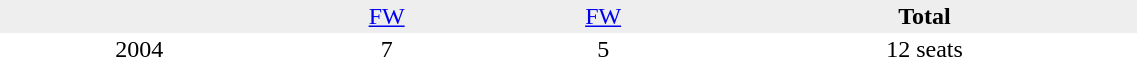<table border="0" cellpadding="2" cellspacing="0" width="60%">
<tr bgcolor="#eeeeee" align="center">
<td></td>
<td><a href='#'>FW</a></td>
<td><a href='#'>FW</a></td>
<td><strong>Total</strong></td>
</tr>
<tr align="center">
<td>2004</td>
<td>7</td>
<td>5</td>
<td>12 seats</td>
</tr>
</table>
